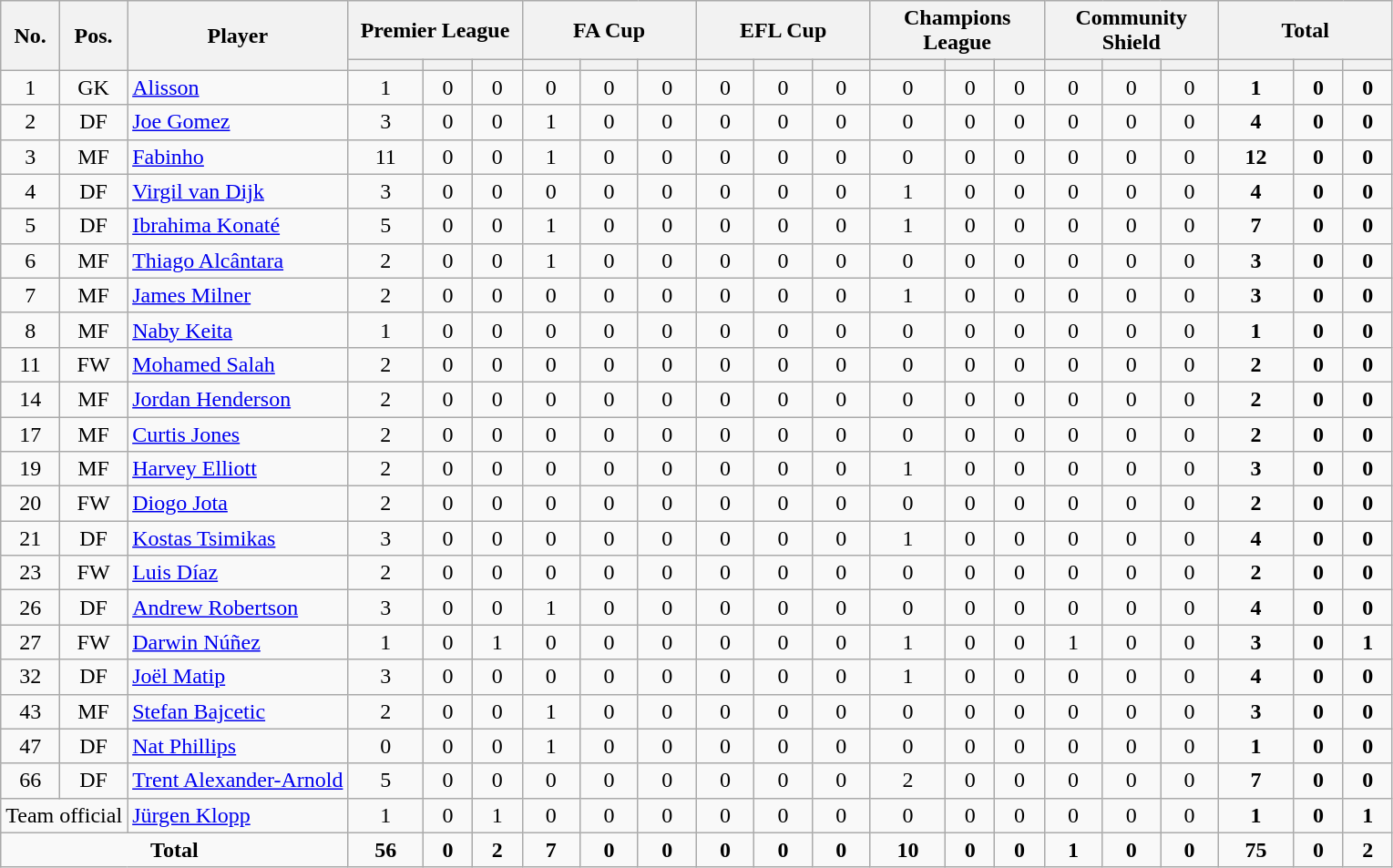<table class="wikitable sortable" style="text-align:center">
<tr>
<th rowspan="2">No.</th>
<th rowspan="2">Pos.</th>
<th rowspan="2">Player</th>
<th colspan="3" style="width:120px;">Premier League</th>
<th colspan="3" style="width:120px;">FA Cup</th>
<th colspan="3" style="width:120px;">EFL Cup</th>
<th colspan="3" style="width:120px;">Champions League</th>
<th colspan="3" style="width:120px;">Community Shield</th>
<th colspan="3" style="width:120px;">Total</th>
</tr>
<tr>
<th></th>
<th></th>
<th></th>
<th></th>
<th></th>
<th></th>
<th></th>
<th></th>
<th></th>
<th></th>
<th></th>
<th></th>
<th></th>
<th></th>
<th></th>
<th></th>
<th></th>
<th></th>
</tr>
<tr>
<td>1</td>
<td>GK</td>
<td align="left"> <a href='#'>Alisson</a></td>
<td>1</td>
<td>0</td>
<td>0</td>
<td>0</td>
<td>0</td>
<td>0</td>
<td>0</td>
<td>0</td>
<td>0</td>
<td>0</td>
<td>0</td>
<td>0</td>
<td>0</td>
<td>0</td>
<td>0</td>
<td><strong>1</strong></td>
<td><strong>0</strong></td>
<td><strong>0</strong></td>
</tr>
<tr>
<td>2</td>
<td>DF</td>
<td align="left"> <a href='#'>Joe Gomez</a></td>
<td>3</td>
<td>0</td>
<td>0</td>
<td>1</td>
<td>0</td>
<td>0</td>
<td>0</td>
<td>0</td>
<td>0</td>
<td>0</td>
<td>0</td>
<td>0</td>
<td>0</td>
<td>0</td>
<td>0</td>
<td><strong>4</strong></td>
<td><strong>0</strong></td>
<td><strong>0</strong></td>
</tr>
<tr>
<td>3</td>
<td>MF</td>
<td align="left"> <a href='#'>Fabinho</a></td>
<td>11</td>
<td>0</td>
<td>0</td>
<td>1</td>
<td>0</td>
<td>0</td>
<td>0</td>
<td>0</td>
<td>0</td>
<td>0</td>
<td>0</td>
<td>0</td>
<td>0</td>
<td>0</td>
<td>0</td>
<td><strong>12</strong></td>
<td><strong>0</strong></td>
<td><strong>0</strong></td>
</tr>
<tr>
<td>4</td>
<td>DF</td>
<td align="left"> <a href='#'>Virgil van Dijk</a></td>
<td>3</td>
<td>0</td>
<td>0</td>
<td>0</td>
<td>0</td>
<td>0</td>
<td>0</td>
<td>0</td>
<td>0</td>
<td>1</td>
<td>0</td>
<td>0</td>
<td>0</td>
<td>0</td>
<td>0</td>
<td><strong>4</strong></td>
<td><strong>0</strong></td>
<td><strong>0</strong></td>
</tr>
<tr>
<td>5</td>
<td>DF</td>
<td align="left"> <a href='#'>Ibrahima Konaté</a></td>
<td>5</td>
<td>0</td>
<td>0</td>
<td>1</td>
<td>0</td>
<td>0</td>
<td>0</td>
<td>0</td>
<td>0</td>
<td>1</td>
<td>0</td>
<td>0</td>
<td>0</td>
<td>0</td>
<td>0</td>
<td><strong>7</strong></td>
<td><strong>0</strong></td>
<td><strong>0</strong></td>
</tr>
<tr>
<td>6</td>
<td>MF</td>
<td align="left"> <a href='#'>Thiago Alcântara</a></td>
<td>2</td>
<td>0</td>
<td>0</td>
<td>1</td>
<td>0</td>
<td>0</td>
<td>0</td>
<td>0</td>
<td>0</td>
<td>0</td>
<td>0</td>
<td>0</td>
<td>0</td>
<td>0</td>
<td>0</td>
<td><strong>3</strong></td>
<td><strong>0</strong></td>
<td><strong>0</strong></td>
</tr>
<tr>
<td>7</td>
<td>MF</td>
<td align="left"> <a href='#'>James Milner</a></td>
<td>2</td>
<td>0</td>
<td>0</td>
<td>0</td>
<td>0</td>
<td>0</td>
<td>0</td>
<td>0</td>
<td>0</td>
<td>1</td>
<td>0</td>
<td>0</td>
<td>0</td>
<td>0</td>
<td>0</td>
<td><strong>3</strong></td>
<td><strong>0</strong></td>
<td><strong>0</strong></td>
</tr>
<tr>
<td>8</td>
<td>MF</td>
<td align="left"> <a href='#'>Naby Keita</a></td>
<td>1</td>
<td>0</td>
<td>0</td>
<td>0</td>
<td>0</td>
<td>0</td>
<td>0</td>
<td>0</td>
<td>0</td>
<td>0</td>
<td>0</td>
<td>0</td>
<td>0</td>
<td>0</td>
<td>0</td>
<td><strong>1</strong></td>
<td><strong>0</strong></td>
<td><strong>0</strong></td>
</tr>
<tr>
<td>11</td>
<td>FW</td>
<td align="left"> <a href='#'>Mohamed Salah</a></td>
<td>2</td>
<td>0</td>
<td>0</td>
<td>0</td>
<td>0</td>
<td>0</td>
<td>0</td>
<td>0</td>
<td>0</td>
<td>0</td>
<td>0</td>
<td>0</td>
<td>0</td>
<td>0</td>
<td>0</td>
<td><strong>2</strong></td>
<td><strong>0</strong></td>
<td><strong>0</strong></td>
</tr>
<tr>
<td>14</td>
<td>MF</td>
<td align="left"> <a href='#'>Jordan Henderson</a></td>
<td>2</td>
<td>0</td>
<td>0</td>
<td>0</td>
<td>0</td>
<td>0</td>
<td>0</td>
<td>0</td>
<td>0</td>
<td>0</td>
<td>0</td>
<td>0</td>
<td>0</td>
<td>0</td>
<td>0</td>
<td><strong>2</strong></td>
<td><strong>0</strong></td>
<td><strong>0</strong></td>
</tr>
<tr>
<td>17</td>
<td>MF</td>
<td align="left"> <a href='#'>Curtis Jones</a></td>
<td>2</td>
<td>0</td>
<td>0</td>
<td>0</td>
<td>0</td>
<td>0</td>
<td>0</td>
<td>0</td>
<td>0</td>
<td>0</td>
<td>0</td>
<td>0</td>
<td>0</td>
<td>0</td>
<td>0</td>
<td><strong>2</strong></td>
<td><strong>0</strong></td>
<td><strong>0</strong></td>
</tr>
<tr>
<td>19</td>
<td>MF</td>
<td align="left"> <a href='#'>Harvey Elliott</a></td>
<td>2</td>
<td>0</td>
<td>0</td>
<td>0</td>
<td>0</td>
<td>0</td>
<td>0</td>
<td>0</td>
<td>0</td>
<td>1</td>
<td>0</td>
<td>0</td>
<td>0</td>
<td>0</td>
<td>0</td>
<td><strong>3</strong></td>
<td><strong>0</strong></td>
<td><strong>0</strong></td>
</tr>
<tr>
<td>20</td>
<td>FW</td>
<td align="left"> <a href='#'>Diogo Jota</a></td>
<td>2</td>
<td>0</td>
<td>0</td>
<td>0</td>
<td>0</td>
<td>0</td>
<td>0</td>
<td>0</td>
<td>0</td>
<td>0</td>
<td>0</td>
<td>0</td>
<td>0</td>
<td>0</td>
<td>0</td>
<td><strong>2</strong></td>
<td><strong>0</strong></td>
<td><strong>0</strong></td>
</tr>
<tr>
<td>21</td>
<td>DF</td>
<td align="left"> <a href='#'>Kostas Tsimikas</a></td>
<td>3</td>
<td>0</td>
<td>0</td>
<td>0</td>
<td>0</td>
<td>0</td>
<td>0</td>
<td>0</td>
<td>0</td>
<td>1</td>
<td>0</td>
<td>0</td>
<td>0</td>
<td>0</td>
<td>0</td>
<td><strong>4</strong></td>
<td><strong>0</strong></td>
<td><strong>0</strong></td>
</tr>
<tr>
<td>23</td>
<td>FW</td>
<td align="left"> <a href='#'>Luis Díaz</a></td>
<td>2</td>
<td>0</td>
<td>0</td>
<td>0</td>
<td>0</td>
<td>0</td>
<td>0</td>
<td>0</td>
<td>0</td>
<td>0</td>
<td>0</td>
<td>0</td>
<td>0</td>
<td>0</td>
<td>0</td>
<td><strong>2</strong></td>
<td><strong>0</strong></td>
<td><strong>0</strong></td>
</tr>
<tr>
<td>26</td>
<td>DF</td>
<td align="left"> <a href='#'>Andrew Robertson</a></td>
<td>3</td>
<td>0</td>
<td>0</td>
<td>1</td>
<td>0</td>
<td>0</td>
<td>0</td>
<td>0</td>
<td>0</td>
<td>0</td>
<td>0</td>
<td>0</td>
<td>0</td>
<td>0</td>
<td>0</td>
<td><strong>4</strong></td>
<td><strong>0</strong></td>
<td><strong>0</strong></td>
</tr>
<tr>
<td>27</td>
<td>FW</td>
<td align="left"> <a href='#'>Darwin Núñez</a></td>
<td>1</td>
<td>0</td>
<td>1</td>
<td>0</td>
<td>0</td>
<td>0</td>
<td>0</td>
<td>0</td>
<td>0</td>
<td>1</td>
<td>0</td>
<td>0</td>
<td>1</td>
<td>0</td>
<td>0</td>
<td><strong>3</strong></td>
<td><strong>0</strong></td>
<td><strong>1</strong></td>
</tr>
<tr>
<td>32</td>
<td>DF</td>
<td align="left"> <a href='#'>Joël Matip</a></td>
<td>3</td>
<td>0</td>
<td>0</td>
<td>0</td>
<td>0</td>
<td>0</td>
<td>0</td>
<td>0</td>
<td>0</td>
<td>1</td>
<td>0</td>
<td>0</td>
<td>0</td>
<td>0</td>
<td>0</td>
<td><strong>4</strong></td>
<td><strong>0</strong></td>
<td><strong>0</strong></td>
</tr>
<tr>
<td>43</td>
<td>MF</td>
<td align="left"> <a href='#'>Stefan Bajcetic</a></td>
<td>2</td>
<td>0</td>
<td>0</td>
<td>1</td>
<td>0</td>
<td>0</td>
<td>0</td>
<td>0</td>
<td>0</td>
<td>0</td>
<td>0</td>
<td>0</td>
<td>0</td>
<td>0</td>
<td>0</td>
<td><strong>3</strong></td>
<td><strong>0</strong></td>
<td><strong>0</strong></td>
</tr>
<tr>
<td>47</td>
<td>DF</td>
<td align="left"> <a href='#'>Nat Phillips</a></td>
<td>0</td>
<td>0</td>
<td>0</td>
<td>1</td>
<td>0</td>
<td>0</td>
<td>0</td>
<td>0</td>
<td>0</td>
<td>0</td>
<td>0</td>
<td>0</td>
<td>0</td>
<td>0</td>
<td>0</td>
<td><strong>1</strong></td>
<td><strong>0</strong></td>
<td><strong>0</strong></td>
</tr>
<tr>
<td>66</td>
<td>DF</td>
<td align="left"> <a href='#'>Trent Alexander-Arnold</a></td>
<td>5</td>
<td>0</td>
<td>0</td>
<td>0</td>
<td>0</td>
<td>0</td>
<td>0</td>
<td>0</td>
<td>0</td>
<td>2</td>
<td>0</td>
<td>0</td>
<td>0</td>
<td>0</td>
<td>0</td>
<td><strong>7</strong></td>
<td><strong>0</strong></td>
<td><strong>0</strong></td>
</tr>
<tr>
<td colspan="2">Team official</td>
<td align="left"> <a href='#'>Jürgen Klopp</a></td>
<td>1</td>
<td>0</td>
<td>1</td>
<td>0</td>
<td>0</td>
<td>0</td>
<td>0</td>
<td>0</td>
<td>0</td>
<td>0</td>
<td>0</td>
<td>0</td>
<td>0</td>
<td>0</td>
<td>0</td>
<td><strong>1</strong></td>
<td><strong>0</strong></td>
<td><strong>1</strong></td>
</tr>
<tr>
<td colspan=3><strong>Total</strong></td>
<td><strong>56</strong></td>
<td><strong>0</strong></td>
<td><strong>2</strong></td>
<td><strong>7</strong></td>
<td><strong>0</strong></td>
<td><strong>0</strong></td>
<td><strong>0</strong></td>
<td><strong>0</strong></td>
<td><strong>0</strong></td>
<td><strong>10</strong></td>
<td><strong>0</strong></td>
<td><strong>0</strong></td>
<td><strong>1</strong></td>
<td><strong>0</strong></td>
<td><strong>0</strong></td>
<td><strong>75</strong></td>
<td><strong>0</strong></td>
<td><strong>2</strong></td>
</tr>
</table>
